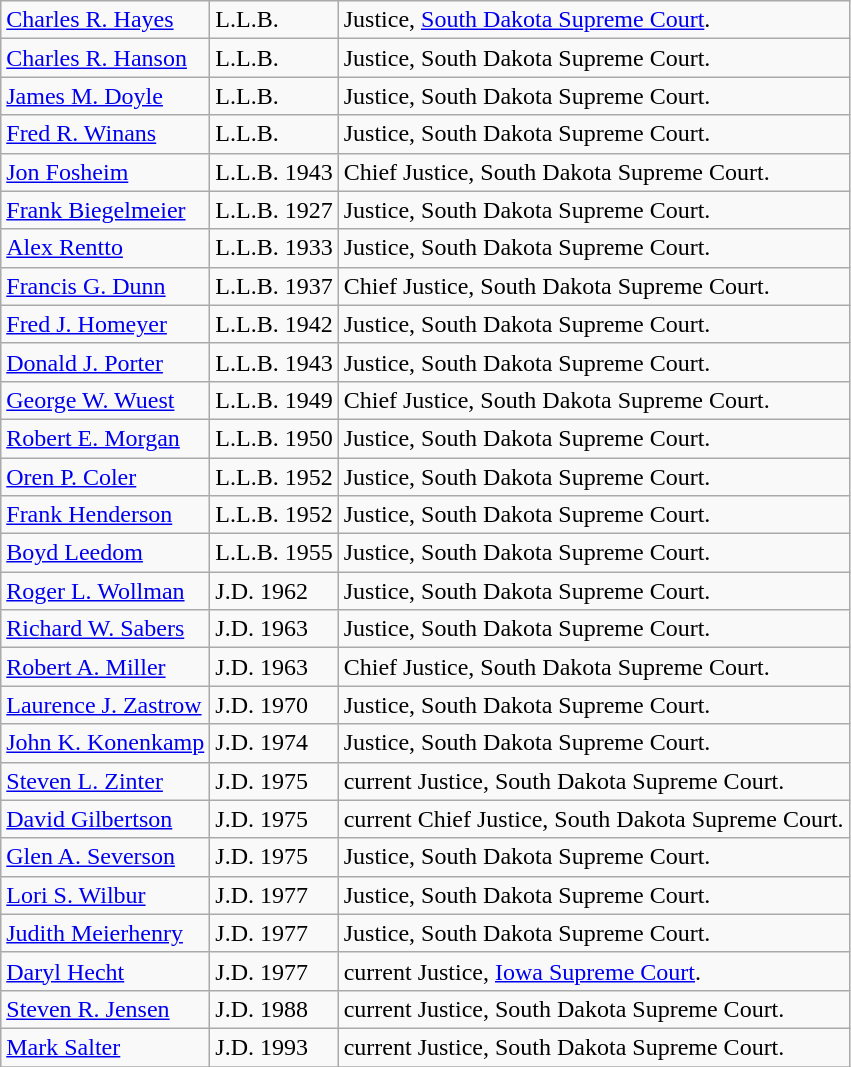<table class="wikitable">
<tr>
<td><a href='#'>Charles R. Hayes</a></td>
<td>L.L.B.</td>
<td>Justice, <a href='#'>South Dakota Supreme Court</a>.</td>
</tr>
<tr>
<td><a href='#'>Charles R. Hanson</a></td>
<td>L.L.B.</td>
<td>Justice, South Dakota Supreme Court.</td>
</tr>
<tr>
<td><a href='#'>James M. Doyle</a></td>
<td>L.L.B.</td>
<td>Justice, South Dakota Supreme Court.</td>
</tr>
<tr>
<td><a href='#'>Fred R. Winans</a></td>
<td>L.L.B.</td>
<td>Justice, South Dakota Supreme Court.</td>
</tr>
<tr>
<td><a href='#'>Jon Fosheim</a></td>
<td>L.L.B. 1943</td>
<td>Chief Justice, South Dakota Supreme Court.</td>
</tr>
<tr>
<td><a href='#'>Frank Biegelmeier</a></td>
<td>L.L.B. 1927</td>
<td>Justice, South Dakota Supreme Court.</td>
</tr>
<tr>
<td><a href='#'>Alex Rentto</a></td>
<td>L.L.B. 1933</td>
<td>Justice, South Dakota Supreme Court.</td>
</tr>
<tr>
<td><a href='#'>Francis G. Dunn</a></td>
<td>L.L.B. 1937</td>
<td>Chief Justice, South Dakota Supreme Court.</td>
</tr>
<tr>
<td><a href='#'>Fred J. Homeyer</a></td>
<td>L.L.B. 1942</td>
<td>Justice, South Dakota Supreme Court.</td>
</tr>
<tr>
<td><a href='#'>Donald J. Porter</a></td>
<td>L.L.B. 1943</td>
<td>Justice, South Dakota Supreme Court.</td>
</tr>
<tr>
<td><a href='#'>George W. Wuest</a></td>
<td>L.L.B. 1949</td>
<td>Chief Justice, South Dakota Supreme Court.</td>
</tr>
<tr>
<td><a href='#'>Robert E. Morgan</a></td>
<td>L.L.B. 1950</td>
<td>Justice, South Dakota Supreme Court.</td>
</tr>
<tr>
<td><a href='#'>Oren P. Coler</a></td>
<td>L.L.B. 1952</td>
<td>Justice, South Dakota Supreme Court.</td>
</tr>
<tr>
<td><a href='#'>Frank Henderson</a></td>
<td>L.L.B. 1952</td>
<td>Justice, South Dakota Supreme Court.</td>
</tr>
<tr>
<td><a href='#'>Boyd Leedom</a></td>
<td>L.L.B. 1955</td>
<td>Justice, South Dakota Supreme Court.</td>
</tr>
<tr>
<td><a href='#'>Roger L. Wollman</a></td>
<td>J.D. 1962</td>
<td>Justice, South Dakota Supreme Court.</td>
</tr>
<tr>
<td><a href='#'>Richard W. Sabers</a></td>
<td>J.D. 1963</td>
<td>Justice, South Dakota Supreme Court.</td>
</tr>
<tr>
<td><a href='#'>Robert A. Miller</a></td>
<td>J.D. 1963</td>
<td>Chief Justice, South Dakota Supreme Court.</td>
</tr>
<tr>
<td><a href='#'>Laurence J. Zastrow</a></td>
<td>J.D. 1970</td>
<td>Justice, South Dakota Supreme Court.</td>
</tr>
<tr>
<td><a href='#'>John K. Konenkamp</a></td>
<td>J.D. 1974</td>
<td>Justice, South Dakota Supreme Court.</td>
</tr>
<tr>
<td><a href='#'>Steven L. Zinter</a></td>
<td>J.D. 1975</td>
<td>current Justice, South Dakota Supreme Court.</td>
</tr>
<tr>
<td><a href='#'>David Gilbertson</a></td>
<td>J.D. 1975</td>
<td>current Chief Justice, South Dakota Supreme Court.</td>
</tr>
<tr>
<td><a href='#'>Glen A. Severson</a></td>
<td>J.D. 1975</td>
<td>Justice, South Dakota Supreme Court.</td>
</tr>
<tr>
<td><a href='#'>Lori S. Wilbur</a></td>
<td>J.D. 1977</td>
<td>Justice, South Dakota Supreme Court.</td>
</tr>
<tr>
<td><a href='#'>Judith Meierhenry</a></td>
<td>J.D. 1977</td>
<td>Justice, South Dakota Supreme Court.</td>
</tr>
<tr>
<td><a href='#'>Daryl Hecht</a></td>
<td>J.D. 1977</td>
<td>current Justice, <a href='#'>Iowa Supreme Court</a>.</td>
</tr>
<tr>
<td><a href='#'>Steven R. Jensen</a></td>
<td>J.D. 1988</td>
<td>current Justice, South Dakota Supreme Court.</td>
</tr>
<tr>
<td><a href='#'>Mark Salter</a></td>
<td>J.D. 1993</td>
<td>current Justice, South Dakota Supreme Court.</td>
</tr>
<tr>
</tr>
</table>
